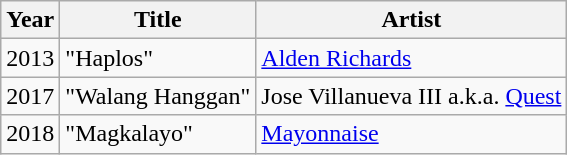<table class="wikitable sortable">
<tr>
<th>Year</th>
<th>Title</th>
<th>Artist</th>
</tr>
<tr>
<td>2013</td>
<td>"Haplos"</td>
<td><a href='#'>Alden Richards</a></td>
</tr>
<tr>
<td>2017</td>
<td>"Walang Hanggan"</td>
<td>Jose Villanueva III a.k.a. <a href='#'>Quest</a></td>
</tr>
<tr>
<td>2018</td>
<td>"Magkalayo"</td>
<td><a href='#'>Mayonnaise</a></td>
</tr>
</table>
